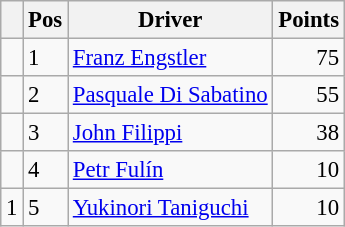<table class="wikitable" style="font-size: 95%;">
<tr>
<th></th>
<th>Pos</th>
<th>Driver</th>
<th>Points</th>
</tr>
<tr>
<td align="left"></td>
<td>1</td>
<td> <a href='#'>Franz Engstler</a></td>
<td align="right">75</td>
</tr>
<tr>
<td align="left"></td>
<td>2</td>
<td> <a href='#'>Pasquale Di Sabatino</a></td>
<td align="right">55</td>
</tr>
<tr>
<td align="left"></td>
<td>3</td>
<td> <a href='#'>John Filippi</a></td>
<td align="right">38</td>
</tr>
<tr>
<td align="left"></td>
<td>4</td>
<td> <a href='#'>Petr Fulín</a></td>
<td align="right">10</td>
</tr>
<tr>
<td align="left"> 1</td>
<td>5</td>
<td> <a href='#'>Yukinori Taniguchi</a></td>
<td align="right">10</td>
</tr>
</table>
